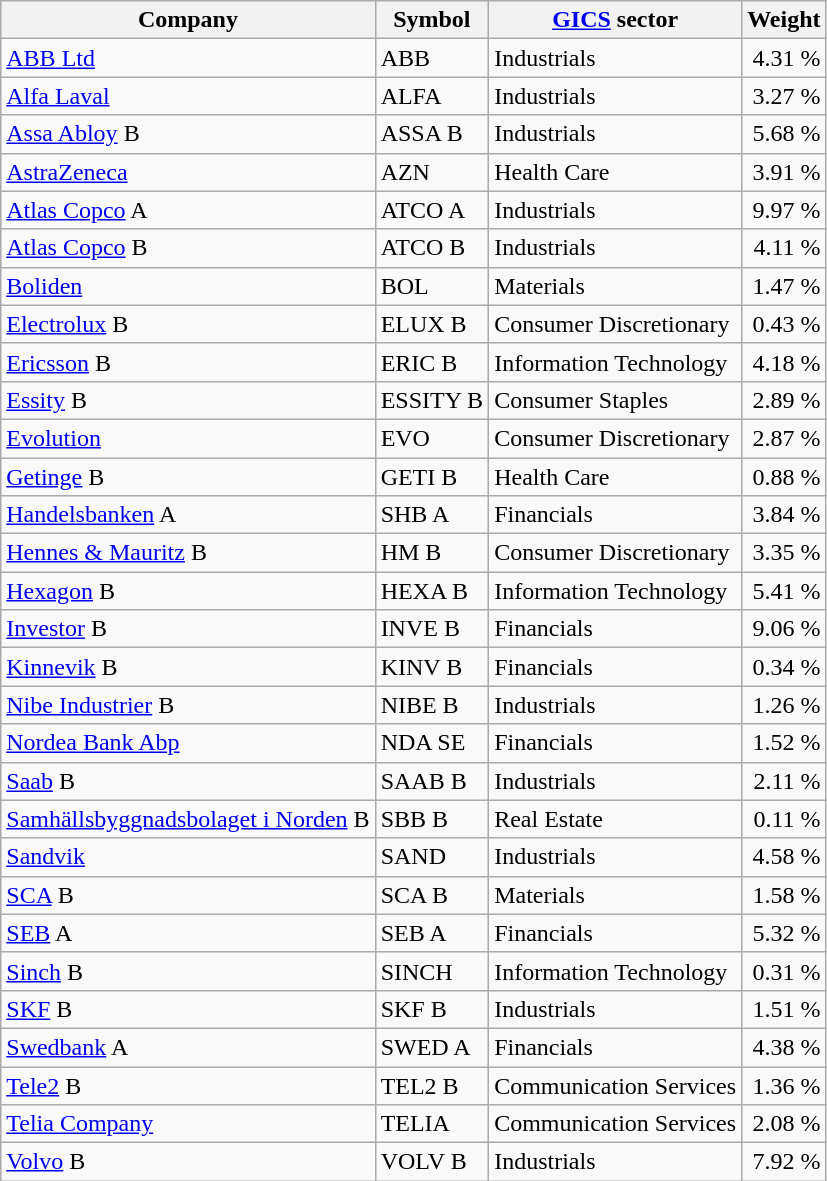<table class="wikitable sortable" cellpadding=2 cellspacing=2>
<tr>
<th>Company</th>
<th>Symbol</th>
<th><a href='#'>GICS</a> sector</th>
<th>Weight</th>
</tr>
<tr>
<td><a href='#'>ABB Ltd</a></td>
<td>ABB</td>
<td>Industrials</td>
<td style="text-align:right">4.31 %</td>
</tr>
<tr>
<td><a href='#'>Alfa Laval</a></td>
<td>ALFA</td>
<td>Industrials</td>
<td style="text-align:right">3.27 %</td>
</tr>
<tr>
<td><a href='#'>Assa Abloy</a> B</td>
<td>ASSA B</td>
<td>Industrials</td>
<td style="text-align:right">5.68 %</td>
</tr>
<tr>
<td><a href='#'>AstraZeneca</a></td>
<td>AZN</td>
<td>Health Care</td>
<td style="text-align:right">3.91 %</td>
</tr>
<tr>
<td><a href='#'>Atlas Copco</a> A</td>
<td>ATCO A</td>
<td>Industrials</td>
<td style="text-align:right">9.97 %</td>
</tr>
<tr>
<td><a href='#'>Atlas Copco</a> B</td>
<td>ATCO B</td>
<td>Industrials</td>
<td style="text-align:right">4.11 %</td>
</tr>
<tr>
<td><a href='#'>Boliden</a></td>
<td>BOL</td>
<td>Materials</td>
<td style="text-align:right">1.47 %</td>
</tr>
<tr>
<td><a href='#'>Electrolux</a> B</td>
<td>ELUX B</td>
<td>Consumer Discretionary</td>
<td style="text-align:right">0.43 %</td>
</tr>
<tr>
<td><a href='#'>Ericsson</a> B</td>
<td>ERIC B</td>
<td>Information Technology</td>
<td style="text-align:right">4.18 %</td>
</tr>
<tr>
<td><a href='#'>Essity</a> B</td>
<td>ESSITY B</td>
<td>Consumer Staples</td>
<td style="text-align:right">2.89 %</td>
</tr>
<tr>
<td><a href='#'>Evolution</a></td>
<td>EVO</td>
<td>Consumer Discretionary</td>
<td style="text-align:right">2.87 %</td>
</tr>
<tr>
<td><a href='#'>Getinge</a> B</td>
<td>GETI B</td>
<td>Health Care</td>
<td style="text-align:right">0.88 %</td>
</tr>
<tr>
<td><a href='#'>Handelsbanken</a> A</td>
<td>SHB A</td>
<td>Financials</td>
<td style="text-align:right">3.84 %</td>
</tr>
<tr>
<td><a href='#'>Hennes & Mauritz</a> B</td>
<td>HM B</td>
<td>Consumer Discretionary</td>
<td style="text-align:right">3.35 %</td>
</tr>
<tr>
<td><a href='#'>Hexagon</a> B</td>
<td>HEXA B</td>
<td>Information Technology</td>
<td style="text-align:right">5.41 %</td>
</tr>
<tr>
<td><a href='#'>Investor</a> B</td>
<td>INVE B</td>
<td>Financials</td>
<td style="text-align:right">9.06 %</td>
</tr>
<tr>
<td><a href='#'>Kinnevik</a> B</td>
<td>KINV B</td>
<td>Financials</td>
<td style="text-align:right">0.34 %</td>
</tr>
<tr>
<td><a href='#'>Nibe Industrier</a> B</td>
<td>NIBE B</td>
<td>Industrials</td>
<td style="text-align:right">1.26 %</td>
</tr>
<tr>
<td><a href='#'>Nordea Bank Abp</a></td>
<td>NDA SE</td>
<td>Financials</td>
<td style="text-align:right">1.52 %</td>
</tr>
<tr>
<td><a href='#'>Saab</a> B</td>
<td>SAAB B</td>
<td>Industrials</td>
<td style="text-align:right">2.11 %</td>
</tr>
<tr>
<td><a href='#'>Samhällsbyggnadsbolaget i Norden</a> B</td>
<td>SBB B</td>
<td>Real Estate</td>
<td style="text-align:right">0.11 %</td>
</tr>
<tr>
<td><a href='#'>Sandvik</a></td>
<td>SAND</td>
<td>Industrials</td>
<td style="text-align:right">4.58 %</td>
</tr>
<tr>
<td><a href='#'>SCA</a> B</td>
<td>SCA B</td>
<td>Materials</td>
<td style="text-align:right">1.58 %</td>
</tr>
<tr>
<td><a href='#'>SEB</a> A</td>
<td>SEB A</td>
<td>Financials</td>
<td style="text-align:right">5.32 %</td>
</tr>
<tr>
<td><a href='#'>Sinch</a> B</td>
<td>SINCH</td>
<td>Information Technology</td>
<td style="text-align:right">0.31 %</td>
</tr>
<tr>
<td><a href='#'>SKF</a> B</td>
<td>SKF B</td>
<td>Industrials</td>
<td style="text-align:right">1.51 %</td>
</tr>
<tr>
<td><a href='#'>Swedbank</a> A</td>
<td>SWED A</td>
<td>Financials</td>
<td style="text-align:right">4.38 %</td>
</tr>
<tr>
<td><a href='#'>Tele2</a> B</td>
<td>TEL2 B</td>
<td>Communication Services</td>
<td style="text-align:right">1.36 %</td>
</tr>
<tr>
<td><a href='#'>Telia Company</a></td>
<td>TELIA</td>
<td>Communication Services</td>
<td style="text-align:right">2.08 %</td>
</tr>
<tr>
<td><a href='#'>Volvo</a> B</td>
<td>VOLV B</td>
<td>Industrials</td>
<td style="text-align:right">7.92 %</td>
</tr>
</table>
